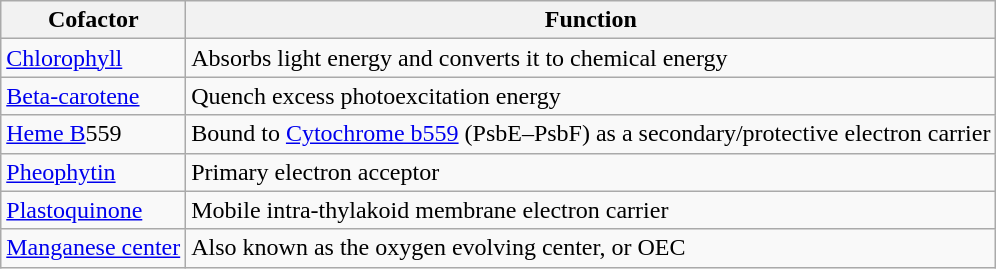<table class=wikitable>
<tr>
<th><strong>Cofactor</strong></th>
<th><strong>Function</strong></th>
</tr>
<tr>
<td><a href='#'>Chlorophyll</a></td>
<td>Absorbs light energy and converts it to chemical energy</td>
</tr>
<tr>
<td><a href='#'>Beta-carotene</a></td>
<td>Quench excess photoexcitation energy</td>
</tr>
<tr>
<td><a href='#'>Heme B</a>559</td>
<td>Bound to <a href='#'>Cytochrome b559</a> (PsbE–PsbF) as a secondary/protective electron carrier</td>
</tr>
<tr>
<td><a href='#'>Pheophytin</a></td>
<td>Primary electron acceptor</td>
</tr>
<tr>
<td><a href='#'>Plastoquinone</a></td>
<td>Mobile intra-thylakoid membrane electron carrier</td>
</tr>
<tr>
<td><a href='#'>Manganese center</a></td>
<td>Also known as the oxygen evolving center, or OEC</td>
</tr>
</table>
